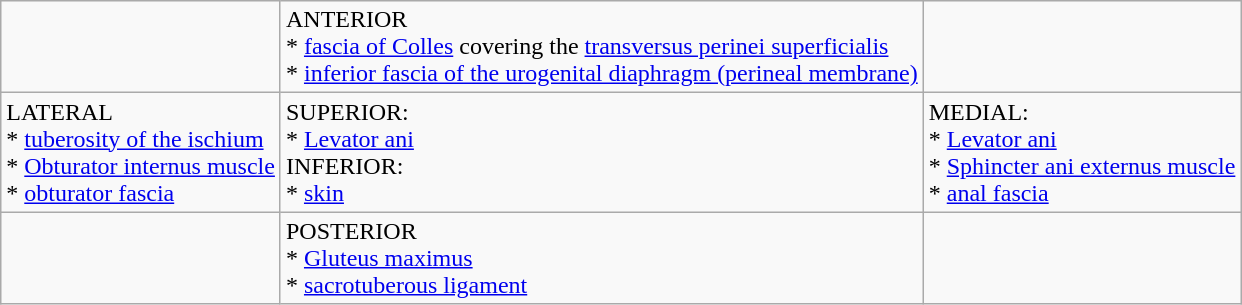<table class="wikitable">
<tr>
<td></td>
<td>ANTERIOR<br>* <a href='#'>fascia of Colles</a> covering the <a href='#'>transversus perinei superficialis</a><br>* <a href='#'>inferior fascia of the urogenital diaphragm (perineal membrane)</a></td>
<td></td>
</tr>
<tr>
<td>LATERAL<br>* <a href='#'>tuberosity of the ischium</a><br>* <a href='#'>Obturator internus muscle</a> <br>* <a href='#'>obturator fascia</a></td>
<td>SUPERIOR:<br>* <a href='#'>Levator ani</a><br>INFERIOR:<br>* <a href='#'>skin</a></td>
<td>MEDIAL:<br>* <a href='#'>Levator ani</a><br>* <a href='#'>Sphincter ani externus muscle</a><br>* <a href='#'>anal fascia</a></td>
</tr>
<tr>
<td></td>
<td>POSTERIOR<br>* <a href='#'>Gluteus maximus</a><br>* <a href='#'>sacrotuberous ligament</a></td>
<td></td>
</tr>
</table>
